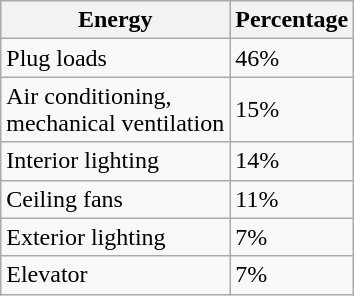<table class="wikitable sortable floatright">
<tr>
<th class=unsortable>Energy</th>
<th>Percentage</th>
</tr>
<tr>
<td>Plug loads</td>
<td>46%</td>
</tr>
<tr>
<td>Air conditioning,<br>mechanical ventilation</td>
<td>15%</td>
</tr>
<tr>
<td>Interior lighting</td>
<td>14%</td>
</tr>
<tr>
<td>Ceiling fans</td>
<td>11%</td>
</tr>
<tr>
<td>Exterior lighting</td>
<td>7%</td>
</tr>
<tr>
<td>Elevator</td>
<td>7%</td>
</tr>
</table>
